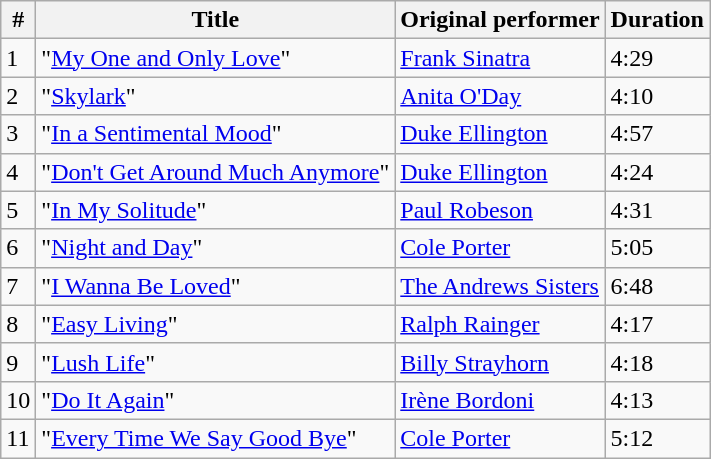<table class="wikitable">
<tr>
<th>#</th>
<th>Title</th>
<th>Original performer</th>
<th>Duration</th>
</tr>
<tr>
<td>1</td>
<td>"<a href='#'>My One and Only Love</a>"</td>
<td><a href='#'>Frank Sinatra</a></td>
<td>4:29</td>
</tr>
<tr>
<td>2</td>
<td>"<a href='#'>Skylark</a>"</td>
<td><a href='#'>Anita O'Day</a></td>
<td>4:10</td>
</tr>
<tr>
<td>3</td>
<td>"<a href='#'>In a Sentimental Mood</a>"</td>
<td><a href='#'>Duke Ellington</a></td>
<td>4:57</td>
</tr>
<tr>
<td>4</td>
<td>"<a href='#'>Don't Get Around Much Anymore</a>"</td>
<td><a href='#'>Duke Ellington</a></td>
<td>4:24</td>
</tr>
<tr>
<td>5</td>
<td>"<a href='#'>In My Solitude</a>"</td>
<td><a href='#'>Paul Robeson</a></td>
<td>4:31</td>
</tr>
<tr>
<td>6</td>
<td>"<a href='#'>Night and Day</a>"</td>
<td><a href='#'>Cole Porter</a></td>
<td>5:05</td>
</tr>
<tr>
<td>7</td>
<td>"<a href='#'>I Wanna Be Loved</a>"</td>
<td><a href='#'>The Andrews Sisters</a></td>
<td>6:48</td>
</tr>
<tr>
<td>8</td>
<td>"<a href='#'>Easy Living</a>"</td>
<td><a href='#'>Ralph Rainger</a></td>
<td>4:17</td>
</tr>
<tr>
<td>9</td>
<td>"<a href='#'>Lush Life</a>"</td>
<td><a href='#'>Billy Strayhorn</a></td>
<td>4:18</td>
</tr>
<tr>
<td>10</td>
<td>"<a href='#'>Do It Again</a>"</td>
<td><a href='#'>Irène Bordoni</a></td>
<td>4:13</td>
</tr>
<tr>
<td>11</td>
<td>"<a href='#'>Every Time We Say Good Bye</a>"</td>
<td><a href='#'>Cole Porter</a></td>
<td>5:12</td>
</tr>
</table>
